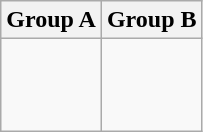<table class="wikitable">
<tr>
<th>Group A</th>
<th>Group B</th>
</tr>
<tr>
<td> <br>  <br>  <br> </td>
<td> <br>  <br>  <br> </td>
</tr>
</table>
